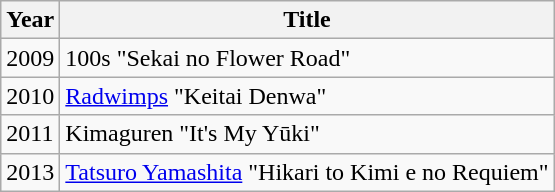<table class="wikitable">
<tr>
<th>Year</th>
<th>Title</th>
</tr>
<tr>
<td>2009</td>
<td>100s "Sekai no Flower Road"</td>
</tr>
<tr>
<td>2010</td>
<td><a href='#'>Radwimps</a> "Keitai Denwa"</td>
</tr>
<tr>
<td>2011</td>
<td>Kimaguren "It's My Yūki"</td>
</tr>
<tr>
<td>2013</td>
<td><a href='#'>Tatsuro Yamashita</a> "Hikari to Kimi e no Requiem"</td>
</tr>
</table>
